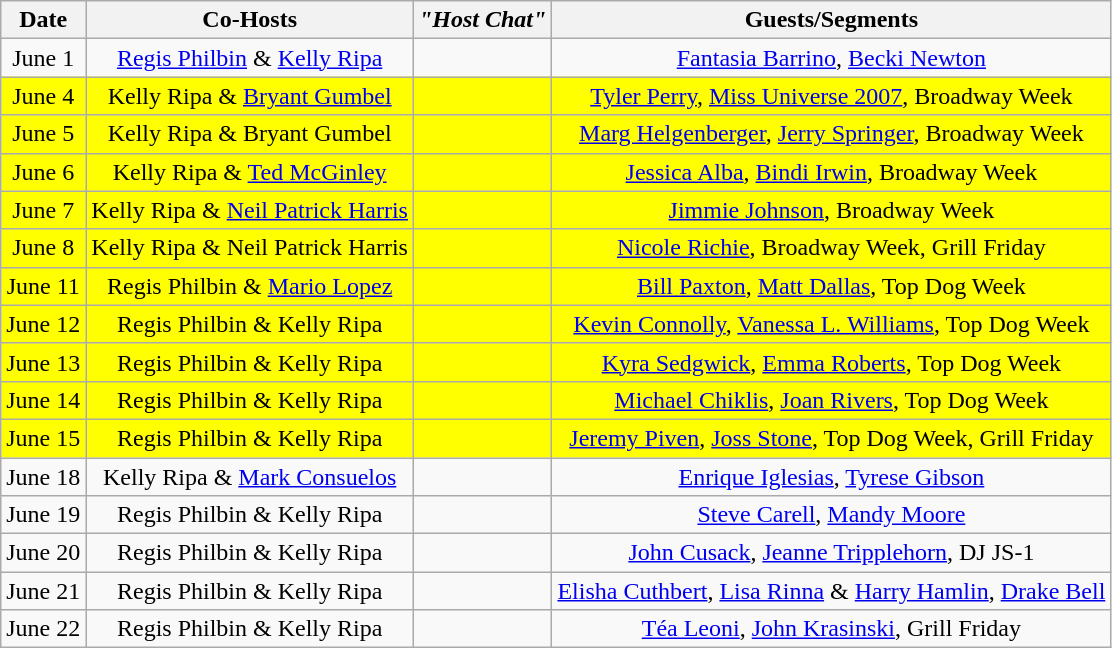<table class="wikitable sortable" border="1" style="text-align:center">
<tr>
<th>Date</th>
<th>Co-Hosts</th>
<th><em>"Host Chat"</em></th>
<th>Guests/Segments</th>
</tr>
<tr>
<td>June 1</td>
<td><a href='#'>Regis Philbin</a> & <a href='#'>Kelly Ripa</a></td>
<td></td>
<td><a href='#'>Fantasia Barrino</a>, <a href='#'>Becki Newton</a></td>
</tr>
<tr bgcolor=yellow>
<td>June 4</td>
<td>Kelly Ripa & <a href='#'>Bryant Gumbel</a></td>
<td></td>
<td><a href='#'>Tyler Perry</a>, <a href='#'>Miss Universe 2007</a>, Broadway Week</td>
</tr>
<tr bgcolor=yellow>
<td>June 5</td>
<td>Kelly Ripa & Bryant Gumbel</td>
<td></td>
<td><a href='#'>Marg Helgenberger</a>, <a href='#'>Jerry Springer</a>, Broadway Week</td>
</tr>
<tr bgcolor=yellow>
<td>June 6</td>
<td>Kelly Ripa & <a href='#'>Ted McGinley</a></td>
<td></td>
<td><a href='#'>Jessica Alba</a>, <a href='#'>Bindi Irwin</a>, Broadway Week</td>
</tr>
<tr bgcolor=yellow>
<td>June 7</td>
<td>Kelly Ripa & <a href='#'>Neil Patrick Harris</a></td>
<td></td>
<td><a href='#'>Jimmie Johnson</a>, Broadway Week</td>
</tr>
<tr bgcolor=yellow>
<td>June 8</td>
<td>Kelly Ripa & Neil Patrick Harris</td>
<td></td>
<td><a href='#'>Nicole Richie</a>, Broadway Week, Grill Friday</td>
</tr>
<tr bgcolor=yellow>
<td>June 11</td>
<td>Regis Philbin & <a href='#'>Mario Lopez</a></td>
<td></td>
<td><a href='#'>Bill Paxton</a>, <a href='#'>Matt Dallas</a>, Top Dog Week</td>
</tr>
<tr bgcolor=yellow>
<td>June 12</td>
<td>Regis Philbin & Kelly Ripa</td>
<td></td>
<td><a href='#'>Kevin Connolly</a>, <a href='#'>Vanessa L. Williams</a>, Top Dog Week</td>
</tr>
<tr bgcolor=yellow>
<td>June 13</td>
<td>Regis Philbin & Kelly Ripa</td>
<td></td>
<td><a href='#'>Kyra Sedgwick</a>, <a href='#'>Emma Roberts</a>, Top Dog Week</td>
</tr>
<tr bgcolor=yellow>
<td>June 14</td>
<td>Regis Philbin & Kelly Ripa</td>
<td></td>
<td><a href='#'>Michael Chiklis</a>, <a href='#'>Joan Rivers</a>, Top Dog Week</td>
</tr>
<tr bgcolor=yellow>
<td>June 15</td>
<td>Regis Philbin & Kelly Ripa</td>
<td></td>
<td><a href='#'>Jeremy Piven</a>, <a href='#'>Joss Stone</a>, Top Dog Week, Grill Friday</td>
</tr>
<tr>
<td>June 18</td>
<td>Kelly Ripa & <a href='#'>Mark Consuelos</a></td>
<td></td>
<td><a href='#'>Enrique Iglesias</a>, <a href='#'>Tyrese Gibson</a></td>
</tr>
<tr>
<td>June 19</td>
<td>Regis Philbin & Kelly Ripa</td>
<td></td>
<td><a href='#'>Steve Carell</a>, <a href='#'>Mandy Moore</a></td>
</tr>
<tr>
<td>June 20</td>
<td>Regis Philbin & Kelly Ripa</td>
<td></td>
<td><a href='#'>John Cusack</a>, <a href='#'>Jeanne Tripplehorn</a>, DJ JS-1</td>
</tr>
<tr>
<td>June 21</td>
<td>Regis Philbin & Kelly Ripa</td>
<td></td>
<td><a href='#'>Elisha Cuthbert</a>, <a href='#'>Lisa Rinna</a> & <a href='#'>Harry Hamlin</a>, <a href='#'>Drake Bell</a></td>
</tr>
<tr>
<td>June 22</td>
<td>Regis Philbin & Kelly Ripa</td>
<td></td>
<td><a href='#'>Téa Leoni</a>, <a href='#'>John Krasinski</a>, Grill Friday</td>
</tr>
</table>
